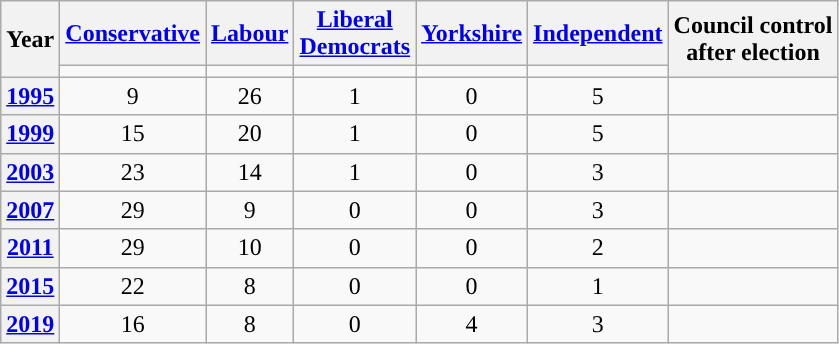<table class="wikitable plainrowheaders" style="text-align:center">
<tr>
<th scope="col" rowspan="2">Year</th>
<th scope="col"><a href='#'>Conservative</a></th>
<th scope="col"><a href='#'>Labour</a></th>
<th scope="col" style="width:1px"><a href='#'>Liberal Democrats</a></th>
<th scope="col"><a href='#'>Yorkshire</a></th>
<th scope="col"><a href='#'>Independent</a></th>
<th scope="col" rowspan="2" colspan="2">Council control<br>after election</th>
</tr>
<tr>
<td style="background:"></td>
<td style="background:"></td>
<td style="background:"></td>
<td style="background:"></td>
<td style="background:"></td>
</tr>
<tr>
<th scope="row"><a href='#'>1995</a></th>
<td>9</td>
<td>26</td>
<td>1</td>
<td>0</td>
<td>5</td>
<td></td>
</tr>
<tr>
<th scope="row"><a href='#'>1999</a></th>
<td>15</td>
<td>20</td>
<td>1</td>
<td>0</td>
<td>5</td>
<td></td>
</tr>
<tr>
<th scope="row"><a href='#'>2003</a></th>
<td>23</td>
<td>14</td>
<td>1</td>
<td>0</td>
<td>3</td>
<td></td>
</tr>
<tr>
<th scope="row"><a href='#'>2007</a></th>
<td>29</td>
<td>9</td>
<td>0</td>
<td>0</td>
<td>3</td>
<td></td>
</tr>
<tr>
<th scope="row"><a href='#'>2011</a></th>
<td>29</td>
<td>10</td>
<td>0</td>
<td>0</td>
<td>2</td>
<td></td>
</tr>
<tr>
<th scope="row"><a href='#'>2015</a></th>
<td>22</td>
<td>8</td>
<td>0</td>
<td>0</td>
<td>1</td>
<td></td>
</tr>
<tr>
<th scope="row"><a href='#'>2019</a></th>
<td>16</td>
<td>8</td>
<td>0</td>
<td>4</td>
<td>3</td>
<td></td>
</tr>
</table>
